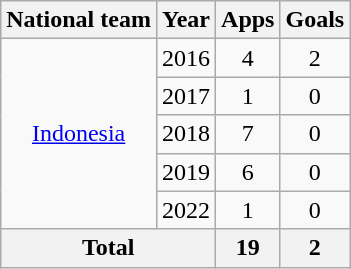<table class="wikitable" style="text-align:center">
<tr>
<th>National team</th>
<th>Year</th>
<th>Apps</th>
<th>Goals</th>
</tr>
<tr>
<td rowspan=5><a href='#'>Indonesia</a></td>
<td>2016</td>
<td>4</td>
<td>2</td>
</tr>
<tr>
<td>2017</td>
<td>1</td>
<td>0</td>
</tr>
<tr>
<td>2018</td>
<td>7</td>
<td>0</td>
</tr>
<tr>
<td>2019</td>
<td>6</td>
<td>0</td>
</tr>
<tr>
<td>2022</td>
<td>1</td>
<td>0</td>
</tr>
<tr>
<th colspan=2>Total</th>
<th>19</th>
<th>2</th>
</tr>
</table>
